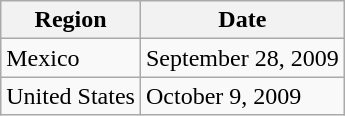<table class="wikitable">
<tr>
<th>Region</th>
<th>Date</th>
</tr>
<tr>
<td>Mexico</td>
<td>September 28, 2009</td>
</tr>
<tr>
<td>United States</td>
<td>October 9, 2009</td>
</tr>
</table>
